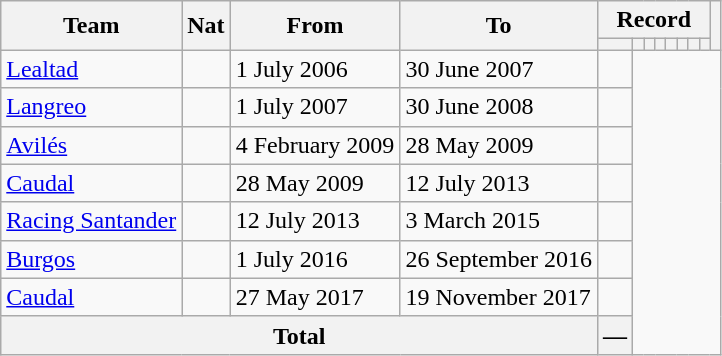<table class="wikitable" style="text-align: center">
<tr>
<th rowspan="2">Team</th>
<th rowspan="2">Nat</th>
<th rowspan="2">From</th>
<th rowspan="2">To</th>
<th colspan="8">Record</th>
<th rowspan=2></th>
</tr>
<tr>
<th></th>
<th></th>
<th></th>
<th></th>
<th></th>
<th></th>
<th></th>
<th></th>
</tr>
<tr>
<td align=left><a href='#'>Lealtad</a></td>
<td></td>
<td align=left>1 July 2006</td>
<td align=left>30 June 2007<br></td>
<td></td>
</tr>
<tr>
<td align=left><a href='#'>Langreo</a></td>
<td></td>
<td align=left>1 July 2007</td>
<td align=left>30 June 2008<br></td>
<td></td>
</tr>
<tr>
<td align=left><a href='#'>Avilés</a></td>
<td></td>
<td align=left>4 February 2009</td>
<td align=left>28 May 2009<br></td>
<td></td>
</tr>
<tr>
<td align=left><a href='#'>Caudal</a></td>
<td></td>
<td align=left>28 May 2009</td>
<td align=left>12 July 2013<br></td>
<td></td>
</tr>
<tr>
<td align=left><a href='#'>Racing Santander</a></td>
<td></td>
<td align=left>12 July 2013</td>
<td align=left>3 March 2015<br></td>
<td></td>
</tr>
<tr>
<td align=left><a href='#'>Burgos</a></td>
<td></td>
<td align=left>1 July 2016</td>
<td align=left>26 September 2016<br></td>
<td></td>
</tr>
<tr>
<td align=left><a href='#'>Caudal</a></td>
<td></td>
<td align=left>27 May 2017</td>
<td align=left>19 November 2017<br></td>
<td></td>
</tr>
<tr>
<th colspan="4">Total<br></th>
<th>—</th>
</tr>
</table>
